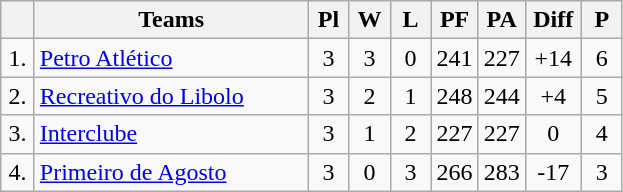<table class="wikitable" style="text-align:center">
<tr>
<th width=15></th>
<th width=175>Teams</th>
<th width=20>Pl</th>
<th width=20>W</th>
<th width=20>L</th>
<th width=20>PF</th>
<th width=20>PA</th>
<th width=30>Diff</th>
<th width=20>P</th>
</tr>
<tr>
<td>1.</td>
<td align=left><a href='#'>Petro Atlético</a></td>
<td>3</td>
<td>3</td>
<td>0</td>
<td>241</td>
<td>227</td>
<td>+14</td>
<td>6</td>
</tr>
<tr>
<td>2.</td>
<td align=left><a href='#'>Recreativo do Libolo</a></td>
<td>3</td>
<td>2</td>
<td>1</td>
<td>248</td>
<td>244</td>
<td>+4</td>
<td>5</td>
</tr>
<tr>
<td>3.</td>
<td align=left><a href='#'>Interclube</a></td>
<td>3</td>
<td>1</td>
<td>2</td>
<td>227</td>
<td>227</td>
<td>0</td>
<td>4</td>
</tr>
<tr>
<td>4.</td>
<td align=left><a href='#'>Primeiro de Agosto</a></td>
<td>3</td>
<td>0</td>
<td>3</td>
<td>266</td>
<td>283</td>
<td>-17</td>
<td>3</td>
</tr>
</table>
